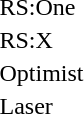<table>
<tr>
<td>RS:One</td>
<td></td>
<td></td>
<td></td>
</tr>
<tr>
<td>RS:X</td>
<td></td>
<td></td>
<td></td>
</tr>
<tr>
<td>Optimist</td>
<td></td>
<td></td>
<td></td>
</tr>
<tr>
<td>Laser</td>
<td></td>
<td></td>
<td></td>
</tr>
</table>
